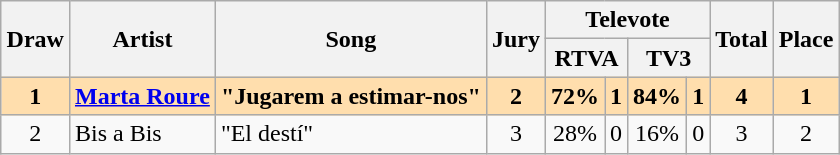<table class="sortable wikitable" style="margin: 1em auto 1em auto; text-align:center">
<tr>
<th rowspan="2">Draw</th>
<th rowspan="2">Artist</th>
<th rowspan="2">Song</th>
<th rowspan="2">Jury</th>
<th colspan="4">Televote</th>
<th rowspan="2">Total</th>
<th rowspan="2">Place</th>
</tr>
<tr>
<th colspan="2">RTVA</th>
<th colspan="2">TV3</th>
</tr>
<tr style="font-weight:bold; background:navajowhite;">
<td>1</td>
<td align="left"><a href='#'>Marta Roure</a></td>
<td align="left">"Jugarem a estimar-nos"</td>
<td>2</td>
<td>72%</td>
<td>1</td>
<td>84%</td>
<td>1</td>
<td>4</td>
<td>1</td>
</tr>
<tr>
<td>2</td>
<td align="left">Bis a Bis</td>
<td align="left">"El destí"</td>
<td>3</td>
<td>28%</td>
<td>0</td>
<td>16%</td>
<td>0</td>
<td>3</td>
<td>2</td>
</tr>
</table>
